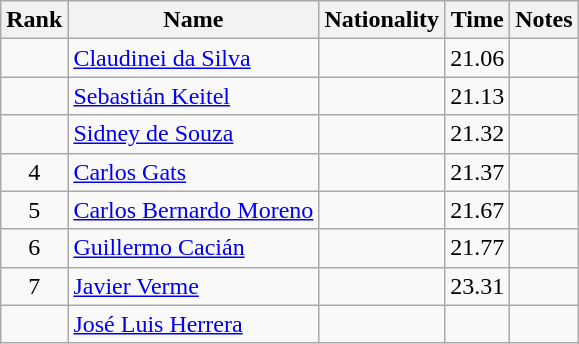<table class="wikitable sortable" style="text-align:center">
<tr>
<th>Rank</th>
<th>Name</th>
<th>Nationality</th>
<th>Time</th>
<th>Notes</th>
</tr>
<tr>
<td></td>
<td align=left><a href='#'>Claudinei da Silva</a></td>
<td align=left></td>
<td>21.06</td>
<td></td>
</tr>
<tr>
<td></td>
<td align=left><a href='#'>Sebastián Keitel</a></td>
<td align=left></td>
<td>21.13</td>
<td></td>
</tr>
<tr>
<td></td>
<td align=left><a href='#'>Sidney de Souza</a></td>
<td align=left></td>
<td>21.32</td>
<td></td>
</tr>
<tr>
<td>4</td>
<td align=left><a href='#'>Carlos Gats</a></td>
<td align=left></td>
<td>21.37</td>
<td></td>
</tr>
<tr>
<td>5</td>
<td align=left><a href='#'>Carlos Bernardo Moreno</a></td>
<td align=left></td>
<td>21.67</td>
<td></td>
</tr>
<tr>
<td>6</td>
<td align=left><a href='#'>Guillermo Cacián</a></td>
<td align=left></td>
<td>21.77</td>
<td></td>
</tr>
<tr>
<td>7</td>
<td align=left><a href='#'>Javier Verme</a></td>
<td align=left></td>
<td>23.31</td>
<td></td>
</tr>
<tr>
<td></td>
<td align=left><a href='#'>José Luis Herrera</a></td>
<td align=left></td>
<td></td>
<td></td>
</tr>
</table>
